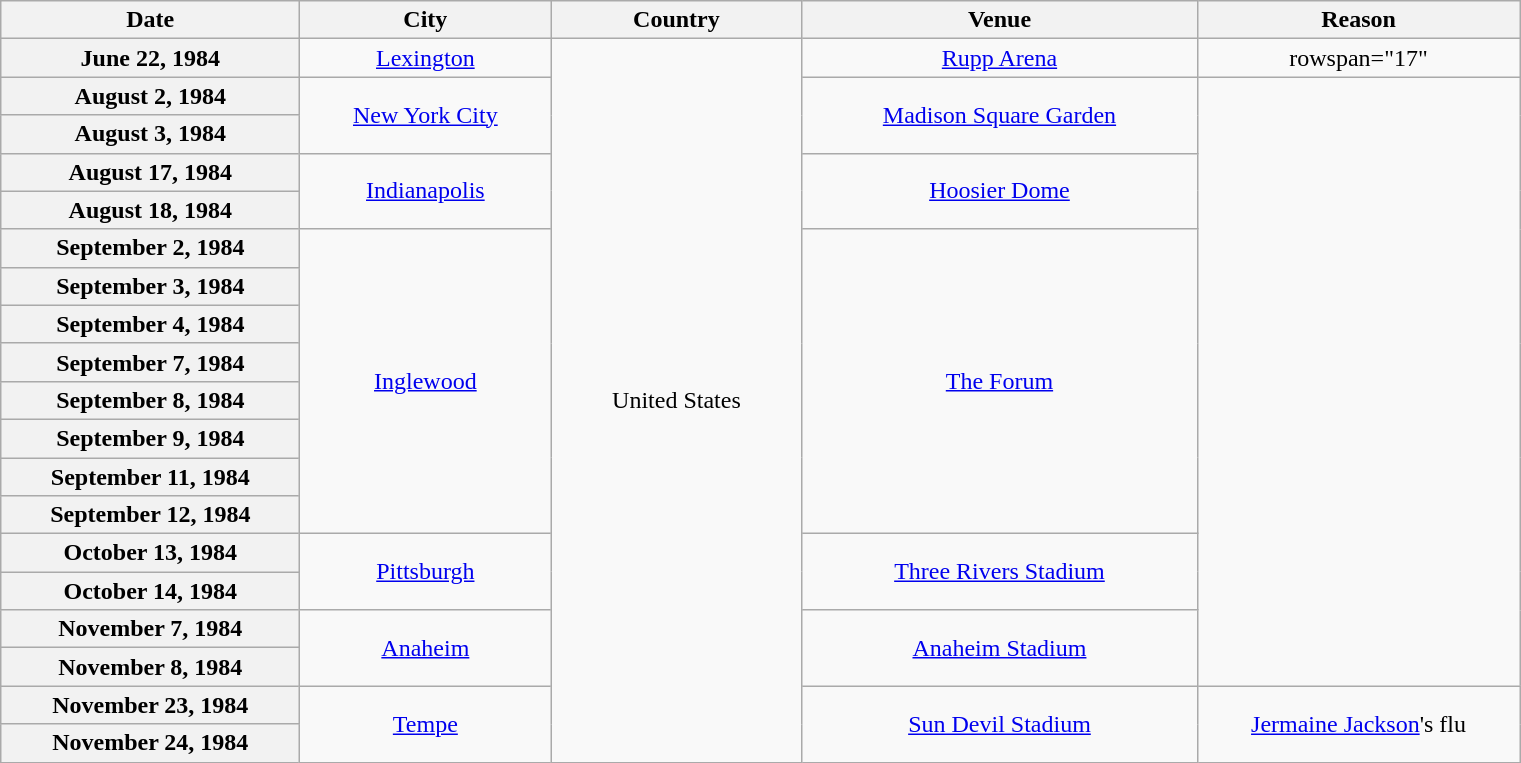<table class="wikitable plainrowheaders" style="text-align:center;">
<tr>
<th scope="col" style="width:12em;">Date</th>
<th scope="col" style="width:10em;">City</th>
<th scope="col" style="width:10em;">Country</th>
<th scope="col" style="width:16em;">Venue</th>
<th scope="col" style="width:13em;">Reason</th>
</tr>
<tr>
<th scope="row" style="text-align:center">June 22, 1984</th>
<td><a href='#'>Lexington</a></td>
<td rowspan="19">United States</td>
<td><a href='#'>Rupp Arena</a></td>
<td>rowspan="17" </td>
</tr>
<tr>
<th scope="row" style="text-align:center">August 2, 1984</th>
<td rowspan="2"><a href='#'>New York City</a></td>
<td rowspan="2"><a href='#'>Madison Square Garden</a></td>
</tr>
<tr>
<th scope="row" style="text-align:center">August 3, 1984</th>
</tr>
<tr>
<th scope="row" style="text-align:center">August 17, 1984</th>
<td rowspan="2"><a href='#'>Indianapolis</a></td>
<td rowspan="2"><a href='#'>Hoosier Dome</a></td>
</tr>
<tr>
<th scope="row" style="text-align:center">August 18, 1984</th>
</tr>
<tr>
<th scope="row" style="text-align:center">September 2, 1984</th>
<td rowspan="8"><a href='#'>Inglewood</a></td>
<td rowspan="8"><a href='#'>The Forum</a></td>
</tr>
<tr>
<th scope="row" style="text-align:center">September 3, 1984</th>
</tr>
<tr>
<th scope="row" style="text-align:center">September 4, 1984</th>
</tr>
<tr>
<th scope="row" style="text-align:center">September 7, 1984</th>
</tr>
<tr>
<th scope="row" style="text-align:center">September 8, 1984</th>
</tr>
<tr>
<th scope="row" style="text-align:center">September 9, 1984</th>
</tr>
<tr>
<th scope="row" style="text-align:center">September 11, 1984</th>
</tr>
<tr>
<th scope="row" style="text-align:center">September 12, 1984</th>
</tr>
<tr>
<th scope="row" style="text-align:center">October 13, 1984</th>
<td rowspan="2"><a href='#'>Pittsburgh</a></td>
<td rowspan="2"><a href='#'>Three Rivers Stadium</a></td>
</tr>
<tr>
<th scope="row" style="text-align:center">October 14, 1984</th>
</tr>
<tr>
<th scope="row" style="text-align:center">November 7, 1984</th>
<td rowspan="2"><a href='#'>Anaheim</a></td>
<td rowspan="2"><a href='#'>Anaheim Stadium</a></td>
</tr>
<tr>
<th scope="row" style="text-align:center">November 8, 1984</th>
</tr>
<tr>
<th scope="row" style="text-align:center">November 23, 1984</th>
<td rowspan="2"><a href='#'>Tempe</a></td>
<td rowspan="2"><a href='#'>Sun Devil Stadium</a></td>
<td rowspan="2"><a href='#'>Jermaine Jackson</a>'s flu</td>
</tr>
<tr>
<th scope="row" style="text-align:center">November 24, 1984</th>
</tr>
</table>
